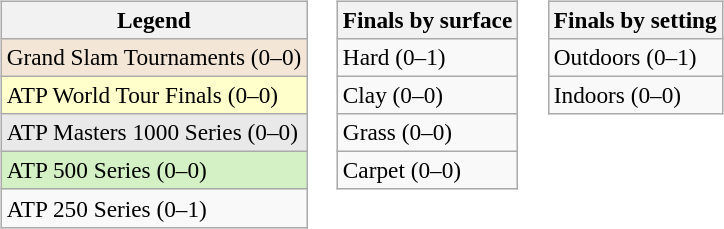<table>
<tr valign=top>
<td><br><table class=wikitable style=font-size:97%>
<tr>
<th>Legend</th>
</tr>
<tr style="background:#f3e6d7;">
<td>Grand Slam Tournaments (0–0)</td>
</tr>
<tr style="background:#ffc;">
<td>ATP World Tour Finals (0–0)</td>
</tr>
<tr style="background:#e9e9e9;">
<td>ATP Masters 1000 Series (0–0)</td>
</tr>
<tr style="background:#d4f1c5;">
<td>ATP 500 Series (0–0)</td>
</tr>
<tr>
<td>ATP 250 Series (0–1)</td>
</tr>
</table>
</td>
<td><br><table class=wikitable style=font-size:97%>
<tr>
<th>Finals by surface</th>
</tr>
<tr>
<td>Hard (0–1)</td>
</tr>
<tr>
<td>Clay (0–0)</td>
</tr>
<tr>
<td>Grass (0–0)</td>
</tr>
<tr>
<td>Carpet (0–0)</td>
</tr>
</table>
</td>
<td><br><table class=wikitable style=font-size:97%>
<tr>
<th>Finals by setting</th>
</tr>
<tr>
<td>Outdoors (0–1)</td>
</tr>
<tr>
<td>Indoors (0–0)</td>
</tr>
</table>
</td>
</tr>
</table>
